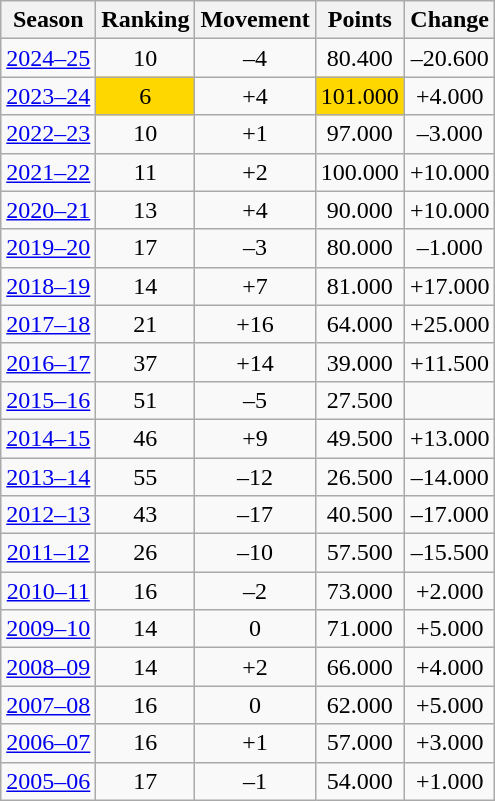<table class="wikitable plainrowheaders sortable" style="text-align: center;">
<tr>
<th>Season</th>
<th>Ranking</th>
<th>Movement</th>
<th>Points</th>
<th>Change</th>
</tr>
<tr>
<td><a href='#'>2024–25</a></td>
<td>10</td>
<td> –4</td>
<td>80.400</td>
<td> –20.600</td>
</tr>
<tr>
<td><a href='#'>2023–24</a></td>
<td bgcolor=Gold>6</td>
<td> +4</td>
<td bgcolor=Gold>101.000</td>
<td> +4.000</td>
</tr>
<tr>
<td><a href='#'>2022–23</a></td>
<td>10</td>
<td> +1</td>
<td>97.000</td>
<td> –3.000</td>
</tr>
<tr>
<td><a href='#'>2021–22</a></td>
<td>11</td>
<td> +2</td>
<td>100.000</td>
<td> +10.000</td>
</tr>
<tr>
<td><a href='#'>2020–21</a></td>
<td>13</td>
<td> +4</td>
<td>90.000</td>
<td> +10.000</td>
</tr>
<tr>
<td><a href='#'>2019–20</a></td>
<td>17</td>
<td> –3</td>
<td>80.000</td>
<td> –1.000</td>
</tr>
<tr>
<td><a href='#'>2018–19</a></td>
<td>14</td>
<td> +7</td>
<td>81.000</td>
<td> +17.000</td>
</tr>
<tr>
<td><a href='#'>2017–18</a></td>
<td>21</td>
<td> +16</td>
<td>64.000</td>
<td> +25.000</td>
</tr>
<tr>
<td><a href='#'>2016–17</a></td>
<td>37</td>
<td> +14</td>
<td>39.000</td>
<td> +11.500</td>
</tr>
<tr>
<td><a href='#'>2015–16</a></td>
<td>51</td>
<td> –5</td>
<td>27.500</td>
<td></td>
</tr>
<tr>
<td><a href='#'>2014–15</a></td>
<td>46</td>
<td> +9</td>
<td>49.500</td>
<td> +13.000</td>
</tr>
<tr>
<td><a href='#'>2013–14</a></td>
<td>55</td>
<td> –12</td>
<td>26.500</td>
<td> –14.000</td>
</tr>
<tr>
<td><a href='#'>2012–13</a></td>
<td>43</td>
<td> –17</td>
<td>40.500</td>
<td> –17.000</td>
</tr>
<tr>
<td><a href='#'>2011–12</a></td>
<td>26</td>
<td> –10</td>
<td>57.500</td>
<td> –15.500</td>
</tr>
<tr>
<td><a href='#'>2010–11</a></td>
<td>16</td>
<td> –2</td>
<td>73.000</td>
<td> +2.000</td>
</tr>
<tr>
<td><a href='#'>2009–10</a></td>
<td>14</td>
<td>0</td>
<td>71.000</td>
<td> +5.000</td>
</tr>
<tr>
<td><a href='#'>2008–09</a></td>
<td>14</td>
<td> +2</td>
<td>66.000</td>
<td> +4.000</td>
</tr>
<tr>
<td><a href='#'>2007–08</a></td>
<td>16</td>
<td>0</td>
<td>62.000</td>
<td> +5.000</td>
</tr>
<tr>
<td><a href='#'>2006–07</a></td>
<td>16</td>
<td> +1</td>
<td>57.000</td>
<td> +3.000</td>
</tr>
<tr>
<td><a href='#'>2005–06</a></td>
<td>17</td>
<td> –1</td>
<td>54.000</td>
<td> +1.000</td>
</tr>
</table>
